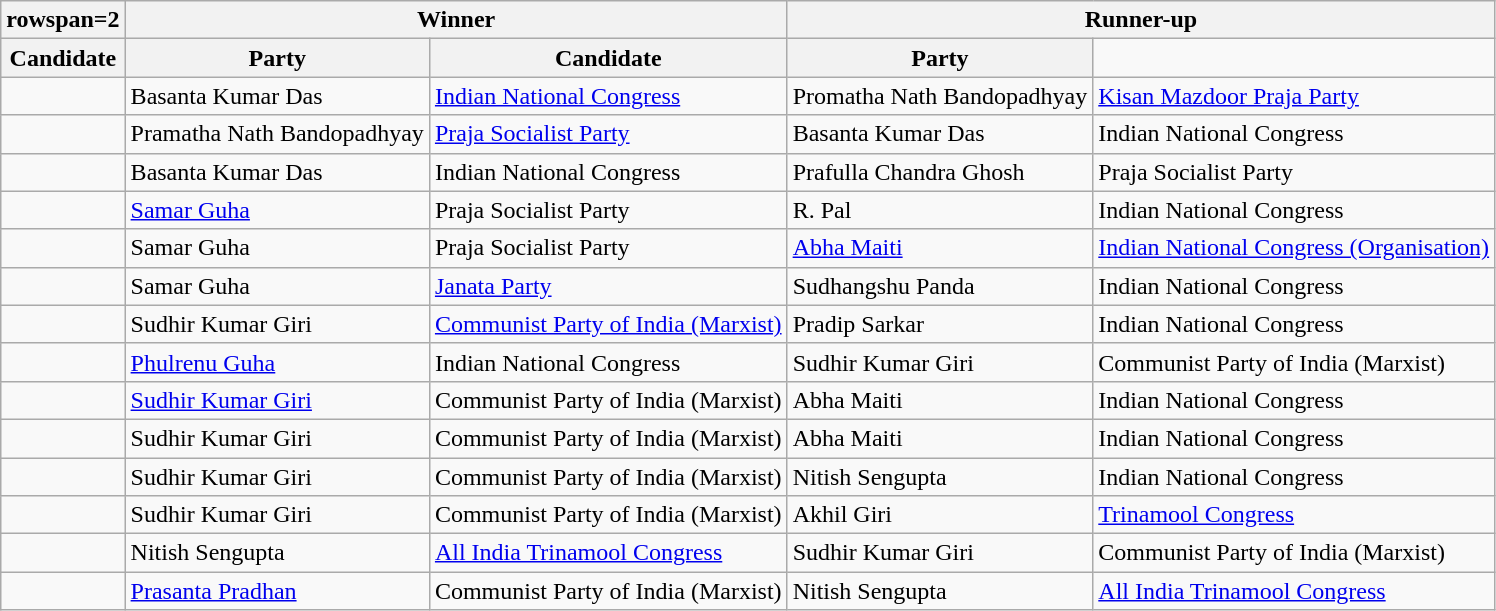<table class="wikitable sortable">
<tr>
<th>rowspan=2 </th>
<th colspan=2>Winner</th>
<th colspan=2>Runner-up</th>
</tr>
<tr>
<th>Candidate</th>
<th>Party</th>
<th>Candidate</th>
<th>Party</th>
</tr>
<tr>
<td></td>
<td>Basanta Kumar Das</td>
<td><a href='#'>Indian National Congress</a></td>
<td>Promatha Nath Bandopadhyay</td>
<td><a href='#'>Kisan Mazdoor Praja Party</a></td>
</tr>
<tr>
<td></td>
<td>Pramatha Nath Bandopadhyay</td>
<td><a href='#'>Praja Socialist Party</a></td>
<td>Basanta Kumar Das</td>
<td>Indian National Congress</td>
</tr>
<tr>
<td></td>
<td>Basanta Kumar Das</td>
<td>Indian National Congress</td>
<td>Prafulla Chandra Ghosh</td>
<td>Praja Socialist Party</td>
</tr>
<tr>
<td></td>
<td><a href='#'>Samar Guha</a></td>
<td>Praja Socialist Party</td>
<td>R. Pal</td>
<td>Indian National Congress</td>
</tr>
<tr>
<td></td>
<td>Samar Guha</td>
<td>Praja Socialist Party</td>
<td><a href='#'>Abha Maiti</a></td>
<td><a href='#'>Indian National Congress (Organisation)</a></td>
</tr>
<tr>
<td></td>
<td>Samar Guha</td>
<td><a href='#'>Janata Party </a></td>
<td>Sudhangshu Panda</td>
<td>Indian National Congress</td>
</tr>
<tr>
<td></td>
<td>Sudhir Kumar Giri</td>
<td><a href='#'>Communist Party of India (Marxist)</a></td>
<td>Pradip Sarkar</td>
<td>Indian National Congress</td>
</tr>
<tr>
<td></td>
<td><a href='#'>Phulrenu Guha</a></td>
<td>Indian National Congress</td>
<td>Sudhir Kumar Giri</td>
<td>Communist Party of India (Marxist)</td>
</tr>
<tr>
<td></td>
<td><a href='#'>Sudhir Kumar Giri</a></td>
<td>Communist Party of India (Marxist)</td>
<td>Abha Maiti</td>
<td>Indian National Congress</td>
</tr>
<tr>
<td></td>
<td>Sudhir Kumar Giri</td>
<td>Communist Party of India (Marxist)</td>
<td>Abha Maiti</td>
<td>Indian National Congress</td>
</tr>
<tr>
<td></td>
<td>Sudhir Kumar Giri</td>
<td>Communist Party of India (Marxist)</td>
<td>Nitish Sengupta</td>
<td>Indian National Congress</td>
</tr>
<tr>
<td></td>
<td>Sudhir Kumar Giri</td>
<td>Communist Party of India (Marxist)</td>
<td>Akhil Giri</td>
<td><a href='#'>Trinamool Congress</a></td>
</tr>
<tr>
<td></td>
<td>Nitish Sengupta</td>
<td><a href='#'>All India Trinamool Congress</a></td>
<td>Sudhir Kumar Giri</td>
<td>Communist Party of India (Marxist)</td>
</tr>
<tr>
<td></td>
<td><a href='#'>Prasanta Pradhan</a></td>
<td>Communist Party of India (Marxist)</td>
<td>Nitish Sengupta</td>
<td><a href='#'>All India Trinamool Congress</a></td>
</tr>
</table>
